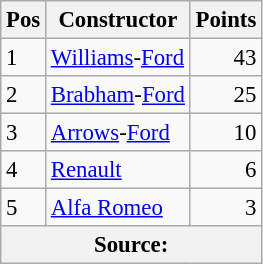<table class="wikitable" style="font-size: 95%;">
<tr>
<th>Pos</th>
<th>Constructor</th>
<th>Points</th>
</tr>
<tr>
<td>1</td>
<td> <a href='#'>Williams</a>-<a href='#'>Ford</a></td>
<td align="right">43</td>
</tr>
<tr>
<td>2</td>
<td> <a href='#'>Brabham</a>-<a href='#'>Ford</a></td>
<td align="right">25</td>
</tr>
<tr>
<td>3</td>
<td> <a href='#'>Arrows</a>-<a href='#'>Ford</a></td>
<td align="right">10</td>
</tr>
<tr>
<td>4</td>
<td> <a href='#'>Renault</a></td>
<td align="right">6</td>
</tr>
<tr>
<td>5</td>
<td> <a href='#'>Alfa Romeo</a></td>
<td align="right">3</td>
</tr>
<tr>
<th colspan=4>Source: </th>
</tr>
</table>
